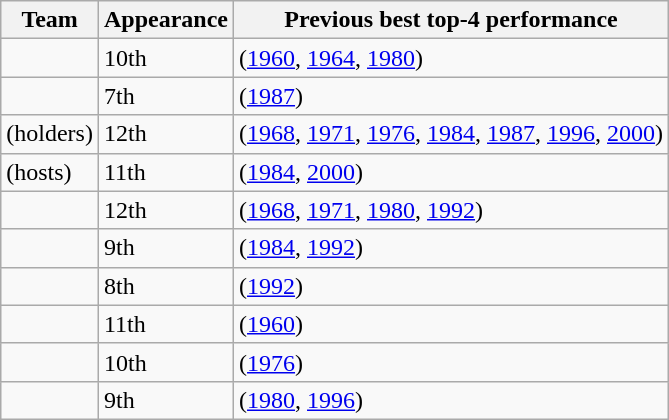<table class="wikitable sortable" style="text-align: left;">
<tr>
<th>Team</th>
<th data-sort-type="number">Appearance</th>
<th>Previous best top-4 performance</th>
</tr>
<tr>
<td></td>
<td>10th</td>
<td> (<a href='#'>1960</a>, <a href='#'>1964</a>, <a href='#'>1980</a>)</td>
</tr>
<tr>
<td></td>
<td>7th</td>
<td> (<a href='#'>1987</a>)</td>
</tr>
<tr>
<td> (holders)</td>
<td>12th</td>
<td> (<a href='#'>1968</a>, <a href='#'>1971</a>, <a href='#'>1976</a>, <a href='#'>1984</a>, <a href='#'>1987</a>, <a href='#'>1996</a>, <a href='#'>2000</a>)</td>
</tr>
<tr>
<td> (hosts)</td>
<td>11th</td>
<td> (<a href='#'>1984</a>, <a href='#'>2000</a>)</td>
</tr>
<tr>
<td></td>
<td>12th</td>
<td> (<a href='#'>1968</a>, <a href='#'>1971</a>, <a href='#'>1980</a>, <a href='#'>1992</a>)</td>
</tr>
<tr>
<td></td>
<td>9th</td>
<td> (<a href='#'>1984</a>, <a href='#'>1992</a>)</td>
</tr>
<tr>
<td></td>
<td>8th</td>
<td> (<a href='#'>1992</a>)</td>
</tr>
<tr>
<td></td>
<td>11th</td>
<td> (<a href='#'>1960</a>)</td>
</tr>
<tr>
<td></td>
<td>10th</td>
<td> (<a href='#'>1976</a>)</td>
</tr>
<tr>
<td></td>
<td>9th</td>
<td> (<a href='#'>1980</a>, <a href='#'>1996</a>)</td>
</tr>
</table>
